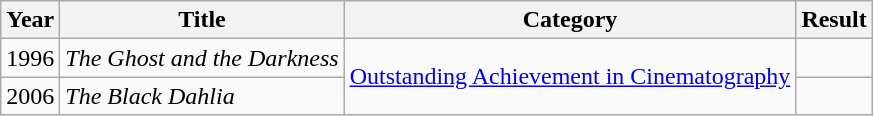<table class="wikitable">
<tr>
<th>Year</th>
<th>Title</th>
<th>Category</th>
<th>Result</th>
</tr>
<tr>
<td>1996</td>
<td><em>The Ghost and the Darkness</em></td>
<td rowspan=2><a href='#'>Outstanding Achievement in Cinematography</a></td>
<td></td>
</tr>
<tr>
<td>2006</td>
<td><em>The Black Dahlia</em></td>
<td></td>
</tr>
</table>
